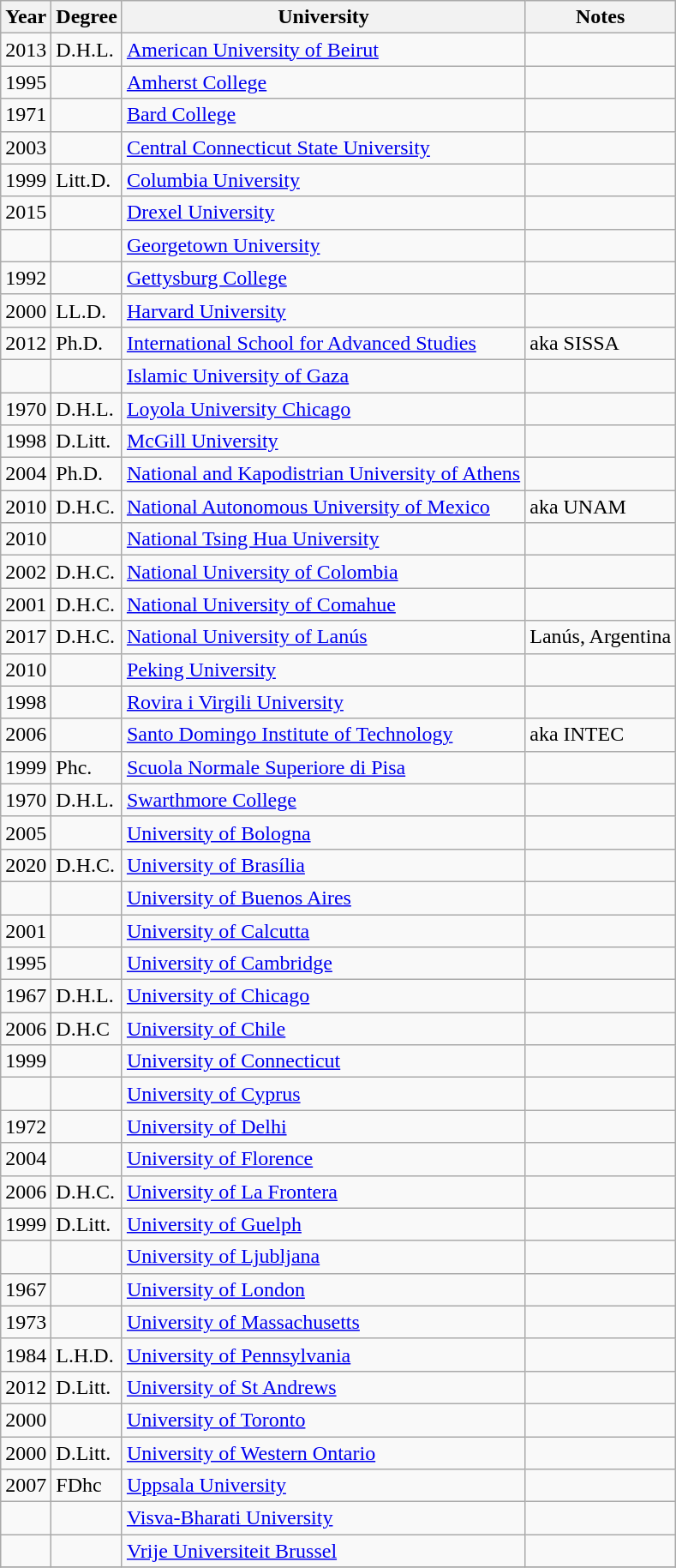<table class="wikitable sortable">
<tr>
<th>Year</th>
<th>Degree</th>
<th>University</th>
<th>Notes</th>
</tr>
<tr>
<td>2013</td>
<td>D.H.L.</td>
<td data-sort-value="Beirut"><a href='#'>American University of Beirut</a></td>
<td></td>
</tr>
<tr>
<td>1995</td>
<td></td>
<td><a href='#'>Amherst College</a></td>
<td></td>
</tr>
<tr>
<td>1971</td>
<td></td>
<td><a href='#'>Bard College</a></td>
<td></td>
</tr>
<tr>
<td>2003</td>
<td></td>
<td><a href='#'>Central Connecticut State University</a></td>
<td></td>
</tr>
<tr>
<td>1999</td>
<td>Litt.D.</td>
<td><a href='#'>Columbia University</a></td>
<td></td>
</tr>
<tr>
<td>2015</td>
<td></td>
<td><a href='#'>Drexel University</a></td>
<td></td>
</tr>
<tr>
<td></td>
<td></td>
<td><a href='#'>Georgetown University</a></td>
<td></td>
</tr>
<tr>
<td>1992</td>
<td></td>
<td><a href='#'>Gettysburg College</a></td>
<td></td>
</tr>
<tr>
<td>2000</td>
<td>LL.D.</td>
<td><a href='#'>Harvard University</a></td>
<td></td>
</tr>
<tr>
<td>2012</td>
<td>Ph.D.</td>
<td><a href='#'>International School for Advanced Studies</a></td>
<td>aka SISSA</td>
</tr>
<tr>
<td></td>
<td></td>
<td data-sort-value="Gaza"><a href='#'>Islamic University of Gaza</a></td>
<td></td>
</tr>
<tr>
<td>1970</td>
<td>D.H.L.</td>
<td data-sort-value="Chicago, Loyola"><a href='#'>Loyola University Chicago</a></td>
<td></td>
</tr>
<tr>
<td>1998</td>
<td>D.Litt.</td>
<td><a href='#'>McGill University</a></td>
<td></td>
</tr>
<tr>
<td>2004</td>
<td>Ph.D.</td>
<td data-sort-value="Athens"><a href='#'>National and Kapodistrian University of Athens</a></td>
<td></td>
</tr>
<tr>
<td>2010</td>
<td>D.H.C.</td>
<td data-sort-value="Mexico"><a href='#'>National Autonomous University of Mexico</a></td>
<td>aka UNAM</td>
</tr>
<tr>
<td>2010</td>
<td></td>
<td data-sort-value="Tsing Hua"><a href='#'>National Tsing Hua University</a></td>
<td></td>
</tr>
<tr>
<td>2002</td>
<td>D.H.C.</td>
<td data-sort-value="Colombia"><a href='#'>National University of Colombia</a></td>
<td></td>
</tr>
<tr>
<td>2001</td>
<td>D.H.C.</td>
<td data-sort-value="Comahue"><a href='#'>National University of Comahue</a></td>
<td></td>
</tr>
<tr>
<td>2017</td>
<td>D.H.C.</td>
<td data-sort-value="Lanús"><a href='#'>National University of Lanús</a></td>
<td>Lanús, Argentina</td>
</tr>
<tr>
<td>2010</td>
<td></td>
<td><a href='#'>Peking University</a></td>
<td></td>
</tr>
<tr>
<td>1998</td>
<td></td>
<td><a href='#'>Rovira i Virgili University</a></td>
<td></td>
</tr>
<tr>
<td>2006</td>
<td></td>
<td><a href='#'>Santo Domingo Institute of Technology</a></td>
<td>aka INTEC</td>
</tr>
<tr>
<td>1999</td>
<td>Phc.</td>
<td data-sort-value="Pisa"><a href='#'>Scuola Normale Superiore di Pisa</a></td>
<td></td>
</tr>
<tr>
<td>1970</td>
<td>D.H.L.</td>
<td><a href='#'>Swarthmore College</a></td>
<td></td>
</tr>
<tr>
<td>2005</td>
<td></td>
<td data-sort-value="Bologna"><a href='#'>University of Bologna</a></td>
<td></td>
</tr>
<tr>
<td>2020</td>
<td>D.H.C.</td>
<td><a href='#'>University of Brasília</a></td>
<td></td>
</tr>
<tr>
<td></td>
<td></td>
<td data-sort-value="Buenos Aires"><a href='#'>University of Buenos Aires</a></td>
<td></td>
</tr>
<tr>
<td>2001</td>
<td></td>
<td data-sort-value="Calcutta"><a href='#'>University of Calcutta</a></td>
<td></td>
</tr>
<tr>
<td>1995</td>
<td></td>
<td data-sort-value="Cambridge"><a href='#'>University of Cambridge</a></td>
<td></td>
</tr>
<tr>
<td>1967</td>
<td>D.H.L.</td>
<td data-sort-value="Chicago"><a href='#'>University of Chicago</a></td>
<td></td>
</tr>
<tr>
<td>2006</td>
<td>D.H.C</td>
<td data-sort-value="Chile"><a href='#'>University of Chile</a></td>
<td></td>
</tr>
<tr>
<td>1999</td>
<td></td>
<td data-sort-value="Connecticut"><a href='#'>University of Connecticut</a></td>
<td></td>
</tr>
<tr>
<td></td>
<td></td>
<td data-sort-value="Cyprus"><a href='#'>University of Cyprus</a></td>
<td></td>
</tr>
<tr>
<td>1972</td>
<td></td>
<td data-sort-value="Delhi"><a href='#'>University of Delhi</a></td>
</tr>
<tr>
<td>2004</td>
<td></td>
<td data-sort-value="Florence"><a href='#'>University of Florence</a></td>
<td></td>
</tr>
<tr>
<td>2006</td>
<td>D.H.C.</td>
<td data-sort-value="La Frontera"><a href='#'>University of La Frontera</a></td>
<td></td>
</tr>
<tr>
<td>1999</td>
<td>D.Litt.</td>
<td data-sort-value="Guelph"><a href='#'>University of Guelph</a></td>
<td></td>
</tr>
<tr>
<td></td>
<td></td>
<td data-sort-value="Ljubljana"><a href='#'>University of Ljubljana</a></td>
<td></td>
</tr>
<tr>
<td>1967</td>
<td></td>
<td data-sort-value="London"><a href='#'>University of London</a></td>
<td></td>
</tr>
<tr>
<td>1973</td>
<td></td>
<td data-sort-value="Massachusetts"><a href='#'>University of Massachusetts</a></td>
<td></td>
</tr>
<tr>
<td>1984</td>
<td>L.H.D.</td>
<td data-sort-value="Pennsylvania"><a href='#'>University of Pennsylvania</a></td>
<td></td>
</tr>
<tr>
<td>2012</td>
<td>D.Litt.</td>
<td data-sort-value="St Andrews"><a href='#'>University of St Andrews</a></td>
<td></td>
</tr>
<tr>
<td>2000</td>
<td></td>
<td data-sort-value="Toronto"><a href='#'>University of Toronto</a></td>
<td></td>
</tr>
<tr>
<td>2000</td>
<td>D.Litt.</td>
<td data-sort-value="Ontario, Western"><a href='#'>University of Western Ontario</a></td>
<td></td>
</tr>
<tr>
<td>2007</td>
<td>FDhc</td>
<td><a href='#'>Uppsala University</a></td>
<td></td>
</tr>
<tr>
<td></td>
<td></td>
<td><a href='#'>Visva-Bharati University</a></td>
<td></td>
</tr>
<tr>
<td></td>
<td></td>
<td><a href='#'>Vrije Universiteit Brussel</a></td>
<td></td>
</tr>
<tr>
</tr>
</table>
